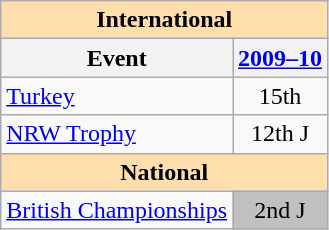<table class="wikitable" style="text-align:center">
<tr>
<th style="background-color: #ffdead; " colspan=2 align=center>International</th>
</tr>
<tr>
<th>Event</th>
<th><a href='#'>2009–10</a></th>
</tr>
<tr>
<td align=left> <a href='#'>Turkey</a></td>
<td>15th</td>
</tr>
<tr>
<td align=left><a href='#'>NRW Trophy</a></td>
<td>12th J</td>
</tr>
<tr>
<th style="background-color: #ffdead; " colspan=2 align=center>National</th>
</tr>
<tr>
<td align=left><a href='#'>British Championships</a></td>
<td bgcolor=silver>2nd J</td>
</tr>
</table>
